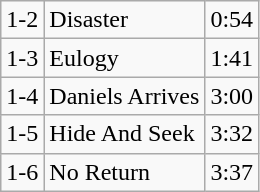<table class="wikitable">
<tr>
<td>1-2</td>
<td>Disaster</td>
<td>0:54</td>
</tr>
<tr>
<td>1-3</td>
<td>Eulogy</td>
<td>1:41</td>
</tr>
<tr>
<td>1-4</td>
<td>Daniels Arrives</td>
<td>3:00</td>
</tr>
<tr>
<td>1-5</td>
<td>Hide And Seek</td>
<td>3:32</td>
</tr>
<tr>
<td>1-6</td>
<td>No Return</td>
<td>3:37</td>
</tr>
</table>
